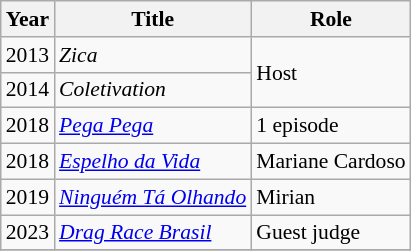<table class="wikitable" style="font-size: 90%;">
<tr>
<th>Year</th>
<th>Title</th>
<th>Role</th>
</tr>
<tr>
<td style="text-align:center;">2013</td>
<td><em>Zica</em></td>
<td rowspan=2>Host</td>
</tr>
<tr>
<td style="text-align:center;">2014</td>
<td><em>Coletivation</em></td>
</tr>
<tr>
<td style="text-align:center;">2018</td>
<td><em><a href='#'>Pega Pega</a></em></td>
<td>1 episode</td>
</tr>
<tr>
<td style="text-align:center;">2018</td>
<td><em><a href='#'>Espelho da Vida</a></em></td>
<td>Mariane Cardoso</td>
</tr>
<tr>
<td>2019</td>
<td><em><a href='#'>Ninguém Tá Olhando</a></em></td>
<td>Mirian</td>
</tr>
<tr>
<td>2023</td>
<td><em><a href='#'>Drag Race Brasil</a></em></td>
<td>Guest judge</td>
</tr>
<tr>
</tr>
</table>
